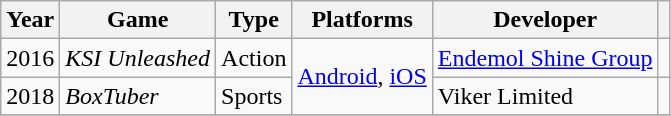<table class="wikitable sortable plainrowheaders">
<tr>
<th scope="col">Year</th>
<th scope="col">Game</th>
<th scope="col">Type</th>
<th scope="col">Platforms</th>
<th scope="col">Developer</th>
<th scope="col" class="unsortable"></th>
</tr>
<tr>
<td>2016</td>
<td><em>KSI Unleashed</em></td>
<td>Action</td>
<td rowspan="2"><a href='#'>Android</a>, <a href='#'>iOS</a></td>
<td><a href='#'>Endemol Shine Group</a></td>
<td></td>
</tr>
<tr>
<td>2018</td>
<td><em>BoxTuber</em></td>
<td>Sports</td>
<td>Viker Limited</td>
<td></td>
</tr>
<tr>
</tr>
</table>
